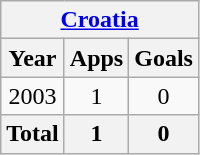<table class="wikitable" style="text-align:center">
<tr>
<th colspan=3><a href='#'>Croatia</a></th>
</tr>
<tr>
<th>Year</th>
<th>Apps</th>
<th>Goals</th>
</tr>
<tr>
<td>2003</td>
<td>1</td>
<td>0</td>
</tr>
<tr>
<th>Total</th>
<th>1</th>
<th>0</th>
</tr>
</table>
